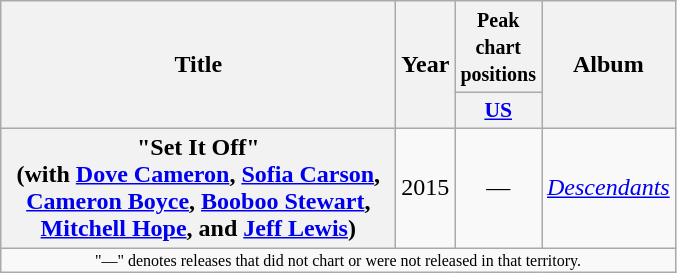<table class="wikitable plainrowheaders" style="text-align:center">
<tr>
<th scope="col" rowspan="2" style="width:16em;">Title</th>
<th scope="col" rowspan="2">Year</th>
<th scope="col" colspan="1"><small>Peak<br>chart<br>positions</small></th>
<th scope="col" rowspan="2">Album</th>
</tr>
<tr>
<th scope="col" style="width:3em;font-size:90%;"><a href='#'>US</a></th>
</tr>
<tr>
<th scope="row">"Set It Off"<br><span>(with <a href='#'>Dove Cameron</a>, <a href='#'>Sofia Carson</a>, <a href='#'>Cameron Boyce</a>, <a href='#'>Booboo Stewart</a>, <a href='#'>Mitchell Hope</a>, and <a href='#'>Jeff Lewis</a>)</span></th>
<td>2015</td>
<td>—</td>
<td><em><a href='#'>Descendants</a></em></td>
</tr>
<tr>
<td align="center" colspan="15" style="font-size:8pt">"—" denotes releases that did not chart or were not released in that territory.</td>
</tr>
</table>
